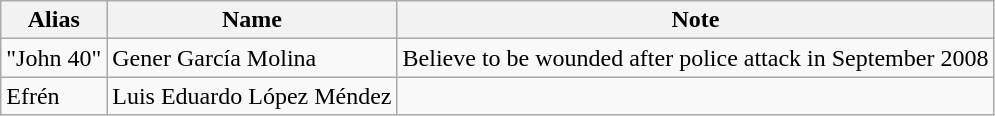<table class="wikitable">
<tr>
<th>Alias</th>
<th>Name</th>
<th>Note</th>
</tr>
<tr>
<td>"John 40"</td>
<td>Gener García Molina</td>
<td>Believe to be wounded after police attack in September 2008 </td>
</tr>
<tr>
<td>Efrén</td>
<td>Luis Eduardo López Méndez</td>
<td></td>
</tr>
</table>
